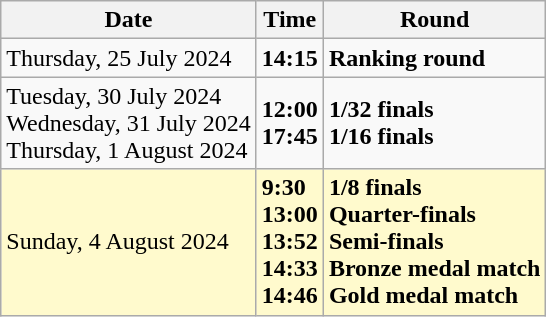<table class="wikitable">
<tr>
<th>Date</th>
<th>Time</th>
<th>Round</th>
</tr>
<tr>
<td>Thursday, 25 July 2024</td>
<td><strong>14:15</strong></td>
<td><strong>Ranking round</strong></td>
</tr>
<tr>
<td>Tuesday, 30 July 2024<br>Wednesday, 31 July 2024<br>Thursday, 1 August 2024</td>
<td><strong>12:00</strong><br><strong>17:45</strong></td>
<td><strong>1/32 finals</strong><br><strong>1/16 finals</strong></td>
</tr>
<tr style=background:lemonchiffon>
<td>Sunday, 4 August 2024</td>
<td><strong>9:30</strong><br><strong>13:00</strong><br><strong>13:52</strong><br><strong>14:33</strong><br><strong>14:46</strong></td>
<td><strong>1/8 finals</strong><br><strong>Quarter-finals</strong><br><strong>Semi-finals</strong><br><strong>Bronze medal match</strong><br><strong>Gold medal match</strong></td>
</tr>
</table>
